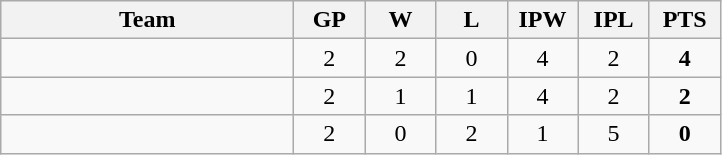<table class="wikitable" style="text-align: center">
<tr>
<th style="width: 188px">Team</th>
<th style="width: 40px">GP</th>
<th style="width: 40px">W</th>
<th style="width: 40px">L</th>
<th style="width: 40px">IPW</th>
<th style="width: 40px">IPL</th>
<th style="width: 40px">PTS</th>
</tr>
<tr>
<td style="text-align: left"></td>
<td>2</td>
<td>2</td>
<td>0</td>
<td>4</td>
<td>2</td>
<td><strong>4</strong></td>
</tr>
<tr>
<td style="text-align: left"></td>
<td>2</td>
<td>1</td>
<td>1</td>
<td>4</td>
<td>2</td>
<td><strong>2</strong></td>
</tr>
<tr>
<td style="text-align: left"></td>
<td>2</td>
<td>0</td>
<td>2</td>
<td>1</td>
<td>5</td>
<td><strong>0</strong></td>
</tr>
</table>
